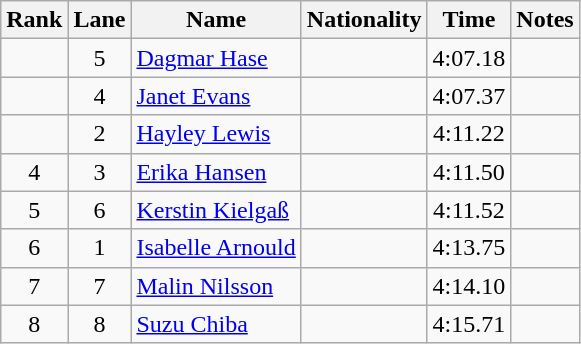<table class="wikitable sortable" style="text-align:center">
<tr>
<th>Rank</th>
<th>Lane</th>
<th>Name</th>
<th>Nationality</th>
<th>Time</th>
<th>Notes</th>
</tr>
<tr>
<td></td>
<td>5</td>
<td align=left><a href='#'>Dagmar Hase</a></td>
<td align=left></td>
<td>4:07.18</td>
<td></td>
</tr>
<tr>
<td></td>
<td>4</td>
<td align=left><a href='#'>Janet Evans</a></td>
<td align=left></td>
<td>4:07.37</td>
<td></td>
</tr>
<tr>
<td></td>
<td>2</td>
<td align=left><a href='#'>Hayley Lewis</a></td>
<td align=left></td>
<td>4:11.22</td>
<td></td>
</tr>
<tr>
<td>4</td>
<td>3</td>
<td align=left><a href='#'>Erika Hansen</a></td>
<td align=left></td>
<td>4:11.50</td>
<td></td>
</tr>
<tr>
<td>5</td>
<td>6</td>
<td align=left><a href='#'>Kerstin Kielgaß</a></td>
<td align=left></td>
<td>4:11.52</td>
<td></td>
</tr>
<tr>
<td>6</td>
<td>1</td>
<td align=left><a href='#'>Isabelle Arnould</a></td>
<td align=left></td>
<td>4:13.75</td>
<td></td>
</tr>
<tr>
<td>7</td>
<td>7</td>
<td align=left><a href='#'>Malin Nilsson</a></td>
<td align=left></td>
<td>4:14.10</td>
<td></td>
</tr>
<tr>
<td>8</td>
<td>8</td>
<td align=left><a href='#'>Suzu Chiba</a></td>
<td align=left></td>
<td>4:15.71</td>
<td></td>
</tr>
</table>
